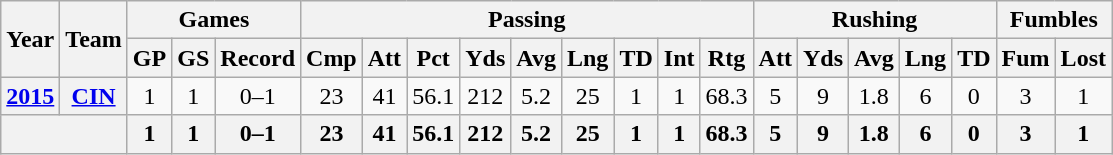<table class="wikitable" style="text-align:center;">
<tr>
<th rowspan="2">Year</th>
<th rowspan="2">Team</th>
<th colspan="3">Games</th>
<th colspan="9">Passing</th>
<th colspan="5">Rushing</th>
<th colspan="2">Fumbles</th>
</tr>
<tr>
<th>GP</th>
<th>GS</th>
<th>Record</th>
<th>Cmp</th>
<th>Att</th>
<th>Pct</th>
<th>Yds</th>
<th>Avg</th>
<th>Lng</th>
<th>TD</th>
<th>Int</th>
<th>Rtg</th>
<th>Att</th>
<th>Yds</th>
<th>Avg</th>
<th>Lng</th>
<th>TD</th>
<th>Fum</th>
<th>Lost</th>
</tr>
<tr>
<th><a href='#'>2015</a></th>
<th><a href='#'>CIN</a></th>
<td>1</td>
<td>1</td>
<td>0–1</td>
<td>23</td>
<td>41</td>
<td>56.1</td>
<td>212</td>
<td>5.2</td>
<td>25</td>
<td>1</td>
<td>1</td>
<td>68.3</td>
<td>5</td>
<td>9</td>
<td>1.8</td>
<td>6</td>
<td>0</td>
<td>3</td>
<td>1</td>
</tr>
<tr>
<th colspan="2"></th>
<th>1</th>
<th>1</th>
<th>0–1</th>
<th>23</th>
<th>41</th>
<th>56.1</th>
<th>212</th>
<th>5.2</th>
<th>25</th>
<th>1</th>
<th>1</th>
<th>68.3</th>
<th>5</th>
<th>9</th>
<th>1.8</th>
<th>6</th>
<th>0</th>
<th>3</th>
<th>1</th>
</tr>
</table>
